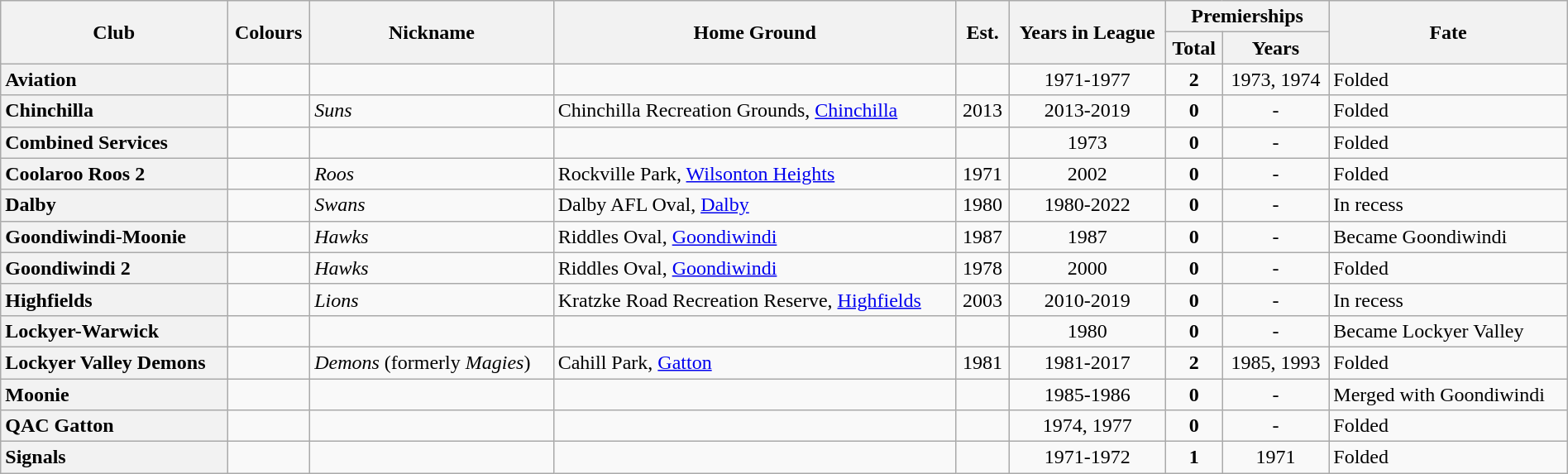<table class="wikitable sortable" style="text-align:center; width:100%">
<tr>
<th rowspan="2">Club</th>
<th rowspan="2">Colours</th>
<th rowspan="2">Nickname</th>
<th rowspan="2">Home Ground</th>
<th rowspan="2">Est.</th>
<th rowspan="2">Years in League</th>
<th colspan="2">Premierships</th>
<th rowspan="2">Fate</th>
</tr>
<tr>
<th>Total</th>
<th>Years</th>
</tr>
<tr>
<th style="text-align:left">Aviation</th>
<td></td>
<td></td>
<td></td>
<td></td>
<td>1971-1977</td>
<td><strong>2</strong></td>
<td>1973, 1974</td>
<td align="left">Folded</td>
</tr>
<tr>
<th style="text-align:left">Chinchilla</th>
<td></td>
<td align="left"><em>Suns</em></td>
<td align="left">Chinchilla Recreation Grounds, <a href='#'>Chinchilla</a></td>
<td>2013</td>
<td>2013-2019</td>
<td><strong>0</strong></td>
<td>-</td>
<td align="left">Folded</td>
</tr>
<tr>
<th style="text-align:left">Combined Services</th>
<td></td>
<td></td>
<td></td>
<td></td>
<td>1973</td>
<td><strong>0</strong></td>
<td>-</td>
<td align="left">Folded</td>
</tr>
<tr>
<th style="text-align:left">Coolaroo Roos 2</th>
<td></td>
<td align="left"><em>Roos</em></td>
<td align="left">Rockville Park, <a href='#'>Wilsonton Heights</a></td>
<td>1971</td>
<td>2002</td>
<td><strong>0</strong></td>
<td>-</td>
<td align="left">Folded</td>
</tr>
<tr>
<th style="text-align:left">Dalby</th>
<td></td>
<td align="left"><em>Swans</em></td>
<td align="left">Dalby AFL Oval, <a href='#'>Dalby</a></td>
<td>1980</td>
<td>1980-2022</td>
<td><strong>0</strong></td>
<td>-</td>
<td align="left">In recess</td>
</tr>
<tr>
<th style="text-align:left">Goondiwindi-Moonie</th>
<td></td>
<td align="left"><em>Hawks</em></td>
<td align="left">Riddles Oval, <a href='#'>Goondiwindi</a></td>
<td>1987</td>
<td>1987</td>
<td><strong>0</strong></td>
<td>-</td>
<td align="left">Became Goondiwindi</td>
</tr>
<tr>
<th style="text-align:left">Goondiwindi 2</th>
<td></td>
<td align="left"><em>Hawks</em></td>
<td align="left">Riddles Oval, <a href='#'>Goondiwindi</a></td>
<td>1978</td>
<td>2000</td>
<td><strong>0</strong></td>
<td>-</td>
<td align="left">Folded</td>
</tr>
<tr>
<th style="text-align:left">Highfields</th>
<td></td>
<td align="left"><em>Lions</em></td>
<td align="left">Kratzke Road Recreation Reserve, <a href='#'>Highfields</a></td>
<td>2003</td>
<td>2010-2019</td>
<td><strong>0</strong></td>
<td>-</td>
<td align="left">In recess</td>
</tr>
<tr>
<th style="text-align:left">Lockyer-Warwick</th>
<td></td>
<td></td>
<td></td>
<td></td>
<td>1980</td>
<td><strong>0</strong></td>
<td>-</td>
<td align="left">Became Lockyer Valley</td>
</tr>
<tr>
<th style="text-align:left">Lockyer Valley Demons</th>
<td></td>
<td align="left"><em>Demons</em> (formerly <em>Magies</em>)</td>
<td align="left">Cahill Park, <a href='#'>Gatton</a></td>
<td>1981</td>
<td>1981-2017</td>
<td><strong>2</strong></td>
<td>1985, 1993</td>
<td align="left">Folded</td>
</tr>
<tr>
<th style="text-align:left">Moonie</th>
<td></td>
<td></td>
<td></td>
<td></td>
<td>1985-1986</td>
<td><strong>0</strong></td>
<td>-</td>
<td align="left">Merged with Goondiwindi</td>
</tr>
<tr>
<th style="text-align:left">QAC Gatton</th>
<td></td>
<td></td>
<td></td>
<td></td>
<td>1974, 1977</td>
<td><strong>0</strong></td>
<td>-</td>
<td align="left">Folded</td>
</tr>
<tr>
<th style="text-align:left">Signals</th>
<td></td>
<td></td>
<td></td>
<td></td>
<td>1971-1972</td>
<td><strong>1</strong></td>
<td>1971</td>
<td align="left">Folded</td>
</tr>
</table>
